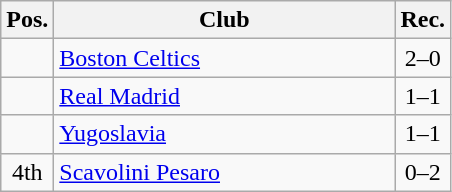<table class="wikitable" style="text-align:center">
<tr>
<th width=25>Pos.</th>
<th width=220>Club</th>
<th width=25>Rec.</th>
</tr>
<tr>
<td></td>
<td align=left> <a href='#'>Boston Celtics</a></td>
<td>2–0</td>
</tr>
<tr>
<td></td>
<td align=left> <a href='#'>Real Madrid</a></td>
<td>1–1</td>
</tr>
<tr>
<td></td>
<td align=left> <a href='#'>Yugoslavia</a></td>
<td>1–1</td>
</tr>
<tr>
<td>4th</td>
<td align=left> <a href='#'>Scavolini Pesaro</a></td>
<td>0–2</td>
</tr>
</table>
